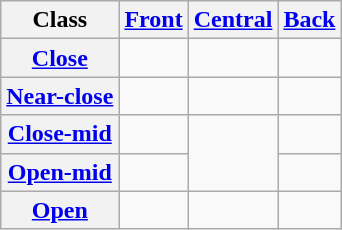<table class="wikitable">
<tr>
<th scope="col">Class</th>
<th scope="col"><a href='#'>Front</a></th>
<th scope="col"><a href='#'>Central</a></th>
<th scope="col"><a href='#'>Back</a></th>
</tr>
<tr>
<th scope="row"><a href='#'>Close</a></th>
<td> </td>
<td></td>
<td></td>
</tr>
<tr>
<th scope="row"><a href='#'>Near-close</a></th>
<td></td>
<td></td>
<td></td>
</tr>
<tr>
<th scope="row"><a href='#'>Close-mid</a></th>
<td></td>
<td rowspan=2></td>
<td></td>
</tr>
<tr>
<th scope="row"><a href='#'>Open-mid</a></th>
<td></td>
<td></td>
</tr>
<tr>
<th><a href='#'>Open</a></th>
<td></td>
<td></td>
<td></td>
</tr>
</table>
